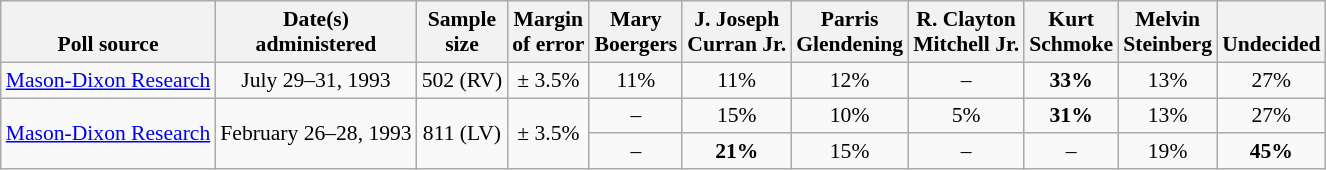<table class="wikitable" style="font-size:90%;text-align:center;">
<tr valign=bottom>
<th>Poll source</th>
<th>Date(s)<br>administered</th>
<th>Sample<br>size</th>
<th>Margin<br>of error</th>
<th>Mary<br>Boergers</th>
<th>J. Joseph<br>Curran Jr.</th>
<th>Parris<br>Glendening</th>
<th>R. Clayton<br>Mitchell Jr.</th>
<th>Kurt<br>Schmoke</th>
<th>Melvin<br>Steinberg</th>
<th>Undecided</th>
</tr>
<tr>
<td align=left><a href='#'>Mason-Dixon Research</a></td>
<td>July 29–31, 1993</td>
<td>502 (RV)</td>
<td>± 3.5%</td>
<td>11%</td>
<td>11%</td>
<td>12%</td>
<td>–</td>
<td><strong>33%</strong></td>
<td>13%</td>
<td>27%</td>
</tr>
<tr>
<td align=left rowspan="2"><a href='#'>Mason-Dixon Research</a></td>
<td rowspan="2">February 26–28, 1993</td>
<td rowspan="2">811 (LV)</td>
<td rowspan="2">± 3.5%</td>
<td>–</td>
<td>15%</td>
<td>10%</td>
<td>5%</td>
<td><strong>31%</strong></td>
<td>13%</td>
<td>27%</td>
</tr>
<tr>
<td>–</td>
<td><strong>21%</strong></td>
<td>15%</td>
<td>–</td>
<td>–</td>
<td>19%</td>
<td><strong>45%</strong></td>
</tr>
</table>
